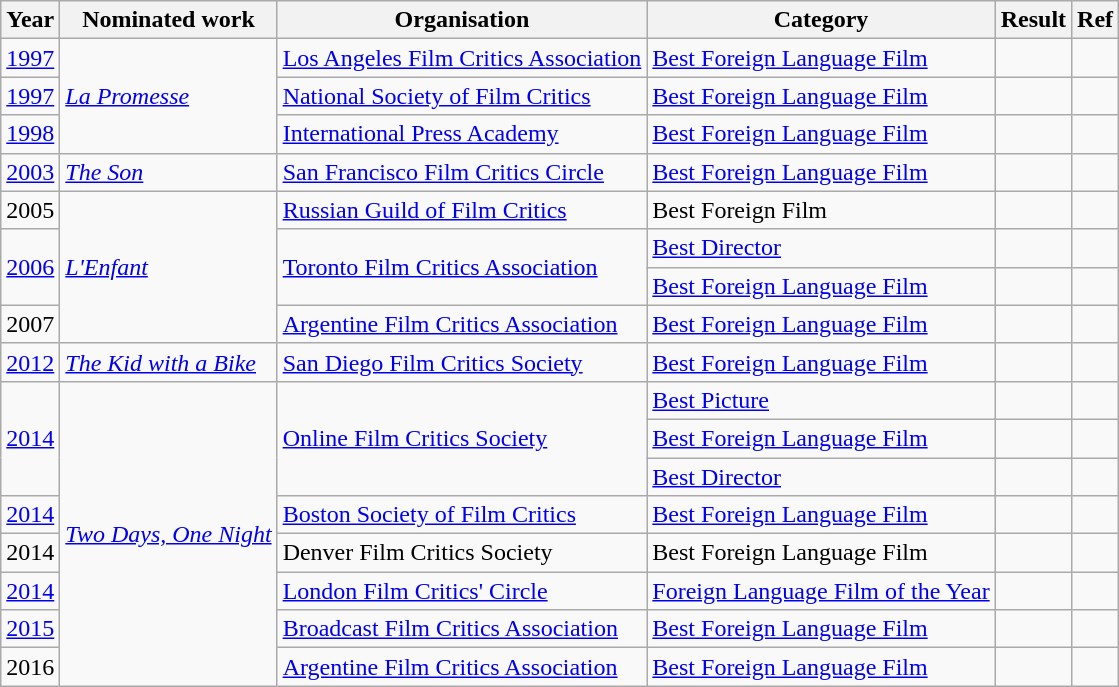<table class="wikitable sortable">
<tr>
<th>Year</th>
<th>Nominated work</th>
<th>Organisation</th>
<th>Category</th>
<th>Result</th>
<th>Ref</th>
</tr>
<tr>
<td><a href='#'>1997</a></td>
<td rowspan=3><em><a href='#'>La Promesse</a></em></td>
<td><a href='#'>Los Angeles Film Critics Association</a></td>
<td><a href='#'>Best Foreign Language Film</a></td>
<td></td>
<td></td>
</tr>
<tr>
<td><a href='#'>1997</a></td>
<td><a href='#'>National Society of Film Critics</a></td>
<td><a href='#'>Best Foreign Language Film</a></td>
<td></td>
<td></td>
</tr>
<tr>
<td><a href='#'>1998</a></td>
<td><a href='#'>International Press Academy</a></td>
<td><a href='#'>Best Foreign Language Film</a></td>
<td></td>
<td></td>
</tr>
<tr>
<td><a href='#'>2003</a></td>
<td><em><a href='#'>The Son</a></em></td>
<td><a href='#'>San Francisco Film Critics Circle</a></td>
<td><a href='#'>Best Foreign Language Film</a></td>
<td></td>
<td></td>
</tr>
<tr>
<td>2005</td>
<td rowspan=4><em><a href='#'>L'Enfant</a></em></td>
<td><a href='#'>Russian Guild of Film Critics</a></td>
<td>Best Foreign Film</td>
<td></td>
<td></td>
</tr>
<tr>
<td rowspan=2><a href='#'>2006</a></td>
<td rowspan=2><a href='#'>Toronto Film Critics Association</a></td>
<td><a href='#'>Best Director</a></td>
<td></td>
<td></td>
</tr>
<tr>
<td><a href='#'>Best Foreign Language Film</a></td>
<td></td>
<td></td>
</tr>
<tr>
<td>2007</td>
<td><a href='#'>Argentine Film Critics Association</a></td>
<td><a href='#'>Best Foreign Language Film</a></td>
<td></td>
<td></td>
</tr>
<tr>
<td><a href='#'>2012</a></td>
<td><em><a href='#'>The Kid with a Bike</a></em></td>
<td><a href='#'>San Diego Film Critics Society</a></td>
<td><a href='#'>Best Foreign Language Film</a></td>
<td></td>
<td></td>
</tr>
<tr>
<td rowspan=3><a href='#'>2014</a></td>
<td rowspan=8><em><a href='#'>Two Days, One Night</a></em></td>
<td rowspan=3><a href='#'>Online Film Critics Society</a></td>
<td><a href='#'>Best Picture</a></td>
<td></td>
<td></td>
</tr>
<tr>
<td><a href='#'>Best Foreign Language Film</a></td>
<td></td>
<td></td>
</tr>
<tr>
<td><a href='#'>Best Director</a></td>
<td></td>
<td></td>
</tr>
<tr>
<td><a href='#'>2014</a></td>
<td><a href='#'>Boston Society of Film Critics</a></td>
<td><a href='#'>Best Foreign Language Film</a></td>
<td></td>
<td></td>
</tr>
<tr>
<td>2014</td>
<td>Denver Film Critics Society</td>
<td>Best Foreign Language Film</td>
<td></td>
<td></td>
</tr>
<tr>
<td><a href='#'>2014</a></td>
<td><a href='#'>London Film Critics' Circle</a></td>
<td><a href='#'>Foreign Language Film of the Year</a></td>
<td></td>
<td></td>
</tr>
<tr>
<td><a href='#'>2015</a></td>
<td><a href='#'>Broadcast Film Critics Association</a></td>
<td><a href='#'>Best Foreign Language Film</a></td>
<td></td>
<td></td>
</tr>
<tr>
<td>2016</td>
<td><a href='#'>Argentine Film Critics Association</a></td>
<td><a href='#'>Best Foreign Language Film</a></td>
<td></td>
<td></td>
</tr>
</table>
